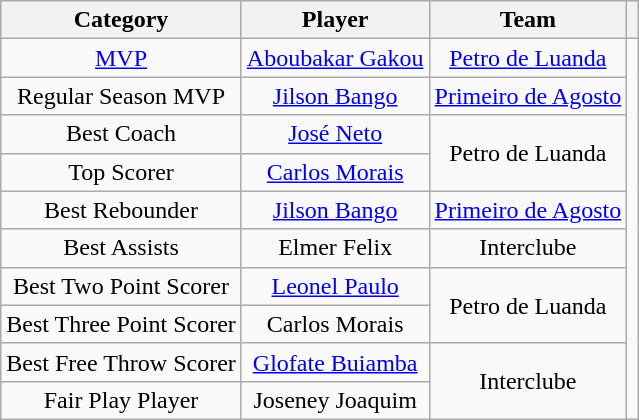<table class="wikitable" style="text-align:center;">
<tr>
<th>Category</th>
<th>Player</th>
<th>Team</th>
<th></th>
</tr>
<tr>
<td><a href='#'>MVP</a></td>
<td><a href='#'>Aboubakar Gakou</a></td>
<td><a href='#'>Petro de Luanda</a></td>
<td rowspan=10></td>
</tr>
<tr>
<td>Regular Season MVP</td>
<td><a href='#'>Jilson Bango</a></td>
<td><a href='#'>Primeiro de Agosto</a></td>
</tr>
<tr>
<td>Best Coach</td>
<td><a href='#'>José Neto</a></td>
<td rowspan=2>Petro de Luanda</td>
</tr>
<tr>
<td>Top Scorer</td>
<td><a href='#'> Carlos Morais</a></td>
</tr>
<tr>
<td>Best Rebounder</td>
<td><a href='#'>Jilson Bango</a></td>
<td><a href='#'>Primeiro de Agosto</a></td>
</tr>
<tr>
<td>Best Assists</td>
<td>Elmer Felix</td>
<td>Interclube</td>
</tr>
<tr>
<td>Best Two Point Scorer</td>
<td><a href='#'>Leonel Paulo</a></td>
<td rowspan=2>Petro de Luanda</td>
</tr>
<tr>
<td>Best Three Point Scorer</td>
<td>Carlos Morais</td>
</tr>
<tr>
<td>Best Free Throw Scorer</td>
<td><a href='#'>Glofate Buiamba</a></td>
<td rowspan=2>Interclube</td>
</tr>
<tr>
<td>Fair Play Player</td>
<td>Joseney Joaquim</td>
</tr>
</table>
